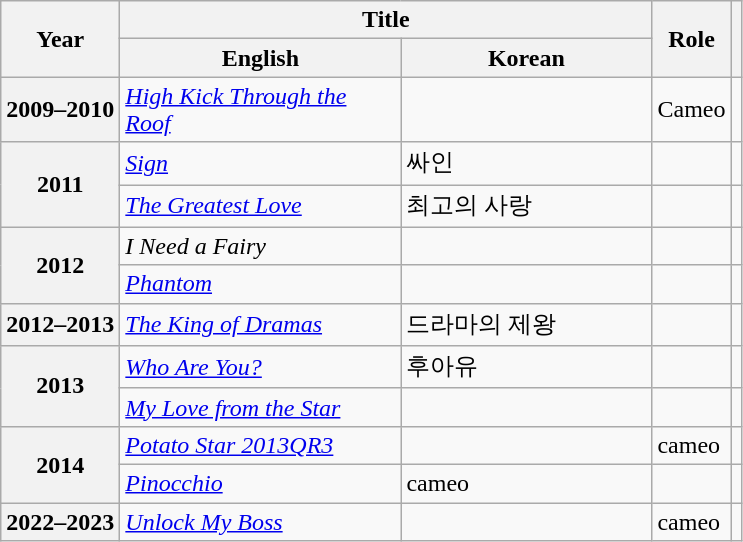<table class="wikitable plainrowheaders sortable">
<tr>
<th rowspan="2" scope="col">Year</th>
<th colspan="2" scope="col">Title</th>
<th rowspan="2">Role</th>
<th rowspan="2" scope="col" class="unsortable"></th>
</tr>
<tr>
<th width="180">English</th>
<th width="160">Korean</th>
</tr>
<tr>
<th scope="row">2009–2010</th>
<td><em><a href='#'>High Kick Through the Roof</a></em></td>
<td></td>
<td>Cameo</td>
<td></td>
</tr>
<tr>
<th rowspan="2" scope="row">2011</th>
<td><a href='#'><em>Sign</em></a></td>
<td>싸인</td>
<td></td>
<td></td>
</tr>
<tr>
<td><em><a href='#'>The Greatest Love</a></em></td>
<td>최고의 사랑</td>
<td></td>
<td></td>
</tr>
<tr>
<th rowspan="2" scope="row">2012</th>
<td><em>I Need a Fairy</em></td>
<td></td>
<td></td>
<td></td>
</tr>
<tr>
<td><em><a href='#'>Phantom</a></em></td>
<td></td>
<td></td>
<td></td>
</tr>
<tr>
<th scope="row">2012–2013</th>
<td><em><a href='#'>The King of Dramas</a></em></td>
<td>드라마의 제왕</td>
<td></td>
<td></td>
</tr>
<tr>
<th rowspan="2" scope="row">2013</th>
<td><em><a href='#'>Who Are You?</a></em></td>
<td>후아유</td>
<td></td>
<td></td>
</tr>
<tr>
<td><em><a href='#'>My Love from the Star</a></em></td>
<td></td>
<td></td>
<td></td>
</tr>
<tr>
<th rowspan="2" scope="row">2014</th>
<td><em><a href='#'>Potato Star 2013QR3</a></em></td>
<td></td>
<td>cameo</td>
<td></td>
</tr>
<tr>
<td><em><a href='#'>Pinocchio</a></em></td>
<td>cameo</td>
<td></td>
<td></td>
</tr>
<tr>
<th scope="row">2022–2023</th>
<td><em><a href='#'>Unlock My Boss</a></em></td>
<td></td>
<td>cameo</td>
<td></td>
</tr>
</table>
